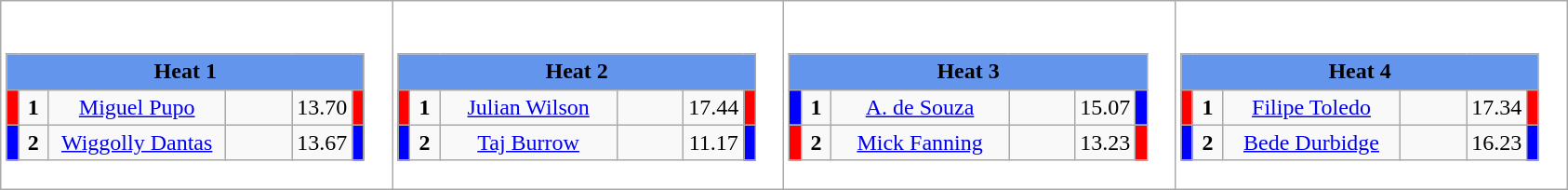<table class="wikitable" style="background:#fff;">
<tr>
<td><div><br><table class="wikitable">
<tr>
<td colspan="6"  style="text-align:center; background:#6495ed;"><strong>Heat 1</strong></td>
</tr>
<tr>
<td style="width:01px; background:#f00;"></td>
<td style="width:14px; text-align:center;"><strong>1</strong></td>
<td style="width:120px; text-align:center;"><a href='#'>Miguel Pupo</a></td>
<td style="width:40px; text-align:center;"></td>
<td style="width:20px; text-align:center;">13.70</td>
<td style="width:01px; background:#f00;"></td>
</tr>
<tr>
<td style="width:01px; background:#00f;"></td>
<td style="width:14px; text-align:center;"><strong>2</strong></td>
<td style="width:120px; text-align:center;"><a href='#'>Wiggolly Dantas</a></td>
<td style="width:40px; text-align:center;"></td>
<td style="width:20px; text-align:center;">13.67</td>
<td style="width:01px; background:#00f;"></td>
</tr>
</table>
</div></td>
<td><div><br><table class="wikitable">
<tr>
<td colspan="6"  style="text-align:center; background:#6495ed;"><strong>Heat 2</strong></td>
</tr>
<tr>
<td style="width:01px; background:#f00;"></td>
<td style="width:14px; text-align:center;"><strong>1</strong></td>
<td style="width:120px; text-align:center;"><a href='#'>Julian Wilson</a></td>
<td style="width:40px; text-align:center;"></td>
<td style="width:20px; text-align:center;">17.44</td>
<td style="width:01px; background:#f00;"></td>
</tr>
<tr>
<td style="width:01px; background:#00f;"></td>
<td style="width:14px; text-align:center;"><strong>2</strong></td>
<td style="width:120px; text-align:center;"><a href='#'>Taj Burrow</a></td>
<td style="width:40px; text-align:center;"></td>
<td style="width:20px; text-align:center;">11.17</td>
<td style="width:01px; background:#00f;"></td>
</tr>
</table>
</div></td>
<td><div><br><table class="wikitable">
<tr>
<td colspan="6"  style="text-align:center; background:#6495ed;"><strong>Heat 3</strong></td>
</tr>
<tr>
<td style="width:01px; background:#00f;"></td>
<td style="width:14px; text-align:center;"><strong>1</strong></td>
<td style="width:120px; text-align:center;"><a href='#'>A. de Souza</a></td>
<td style="width:40px; text-align:center;"></td>
<td style="width:20px; text-align:center;">15.07</td>
<td style="width:01px; background:#00f;"></td>
</tr>
<tr>
<td style="width:01px; background:#f00;"></td>
<td style="width:14px; text-align:center;"><strong>2</strong></td>
<td style="width:120px; text-align:center;"><a href='#'>Mick Fanning</a></td>
<td style="width:40px; text-align:center;"></td>
<td style="width:20px; text-align:center;">13.23</td>
<td style="width:01px; background:#f00;"></td>
</tr>
</table>
</div></td>
<td><div><br><table class="wikitable">
<tr>
<td colspan="6"  style="text-align:center; background:#6495ed;"><strong>Heat 4</strong></td>
</tr>
<tr>
<td style="width:01px; background:#f00;"></td>
<td style="width:14px; text-align:center;"><strong>1</strong></td>
<td style="width:120px; text-align:center;"><a href='#'>Filipe Toledo</a></td>
<td style="width:40px; text-align:center;"></td>
<td style="width:20px; text-align:center;">17.34</td>
<td style="width:01px; background:#f00;"></td>
</tr>
<tr>
<td style="width:01px; background:#00f;"></td>
<td style="width:14px; text-align:center;"><strong>2</strong></td>
<td style="width:120px; text-align:center;"><a href='#'>Bede Durbidge</a></td>
<td style="width:40px; text-align:center;"></td>
<td style="width:20px; text-align:center;">16.23</td>
<td style="width:01px; background:#00f;"></td>
</tr>
</table>
</div></td>
</tr>
</table>
